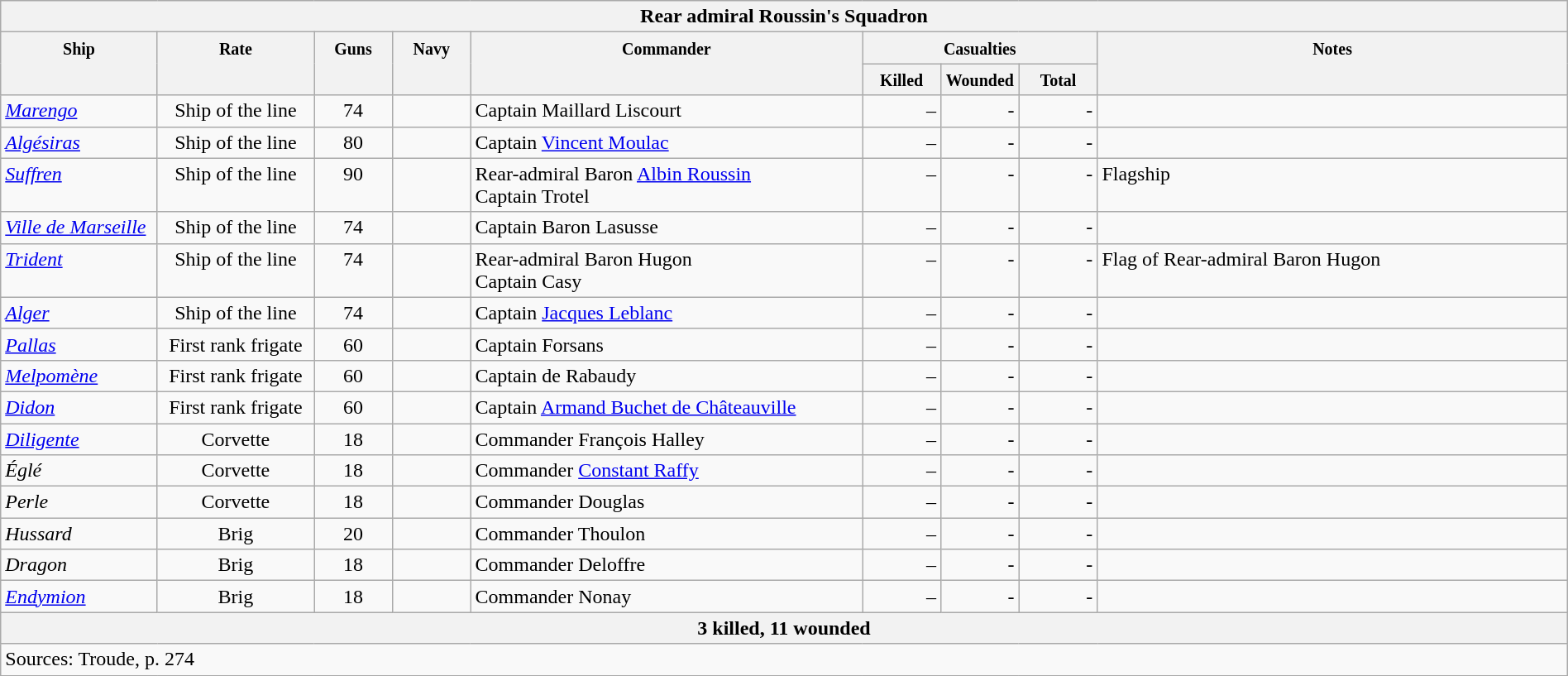<table class="wikitable" width=100%>
<tr valign="top">
<th colspan="11" bgcolor="white">Rear admiral Roussin's Squadron</th>
</tr>
<tr valign="top"|- valign="top">
<th width=10%; align= center rowspan=2><small> Ship </small></th>
<th width=10%; align= center rowspan=2><small> Rate </small></th>
<th width=5%; align= center rowspan=2><small> Guns </small></th>
<th width=5%; align= center rowspan=2><small> Navy </small></th>
<th width=25%; align= center rowspan=2><small> Commander </small></th>
<th width=15%; align= center colspan=3><small>Casualties</small></th>
<th width=30%; align= center rowspan=2><small>Notes</small></th>
</tr>
<tr valign="top">
<th width=5%; align= center><small> Killed </small></th>
<th width=5%; align= center><small> Wounded </small></th>
<th width=5%; align= center><small> Total</small></th>
</tr>
<tr valign="top">
<td align= left><a href='#'><em>Marengo</em></a></td>
<td align= center>Ship of the line</td>
<td align= center>74</td>
<td align= center></td>
<td align= left>Captain Maillard Liscourt</td>
<td align= right>–</td>
<td align= right>-</td>
<td align= right>-</td>
<td align= left></td>
</tr>
<tr valign="top">
<td align= left><a href='#'><em>Algésiras</em></a></td>
<td align= center>Ship of the line</td>
<td align= center>80</td>
<td align= center></td>
<td align= left>Captain <a href='#'>Vincent Moulac</a></td>
<td align= right>–</td>
<td align= right>-</td>
<td align= right>-</td>
<td align= left></td>
</tr>
<tr valign="top">
<td align= left><a href='#'><em>Suffren</em></a></td>
<td align= center>Ship of the line</td>
<td align= center>90</td>
<td align= center></td>
<td align= left>Rear-admiral Baron <a href='#'>Albin Roussin</a><br>Captain Trotel</td>
<td align= right>–</td>
<td align= right>-</td>
<td align= right>-</td>
<td align= left>Flagship</td>
</tr>
<tr valign="top">
<td align= left><a href='#'><em>Ville de Marseille</em></a></td>
<td align= center>Ship of the line</td>
<td align= center>74</td>
<td align= center></td>
<td align= left>Captain Baron Lasusse</td>
<td align= right>–</td>
<td align= right>-</td>
<td align= right>-</td>
<td align= left></td>
</tr>
<tr valign="top">
<td align= left><a href='#'><em>Trident</em></a></td>
<td align= center>Ship of the line</td>
<td align= center>74</td>
<td align= center></td>
<td align= left>Rear-admiral Baron Hugon<br>Captain Casy</td>
<td align= right>–</td>
<td align= right>-</td>
<td align= right>-</td>
<td align= left>Flag of Rear-admiral Baron Hugon</td>
</tr>
<tr valign="top">
<td align= left><a href='#'><em>Alger</em></a></td>
<td align= center>Ship of the line</td>
<td align= center>74</td>
<td align= center></td>
<td align= left>Captain <a href='#'>Jacques Leblanc</a></td>
<td align= right>–</td>
<td align= right>-</td>
<td align= right>-</td>
<td align= left></td>
</tr>
<tr valign="top">
<td align= left><a href='#'><em>Pallas</em></a></td>
<td align= center>First rank frigate</td>
<td align= center>60</td>
<td align= center></td>
<td align= left>Captain Forsans</td>
<td align= right>–</td>
<td align= right>-</td>
<td align= right>-</td>
<td align= left></td>
</tr>
<tr valign="top">
<td align= left><a href='#'><em>Melpomène</em></a></td>
<td align= center>First rank frigate</td>
<td align= center>60</td>
<td align= center></td>
<td align= left>Captain de Rabaudy</td>
<td align= right>–</td>
<td align= right>-</td>
<td align= right>-</td>
<td align= left></td>
</tr>
<tr valign="top">
<td align= left><a href='#'><em>Didon</em></a></td>
<td align= center>First rank frigate</td>
<td align= center>60</td>
<td align= center></td>
<td align= left>Captain <a href='#'>Armand Buchet de Châteauville</a></td>
<td align= right>–</td>
<td align= right>-</td>
<td align= right>-</td>
<td align= left></td>
</tr>
<tr valign="top">
<td align= left><a href='#'><em>Diligente</em></a></td>
<td align= center>Corvette</td>
<td align= center>18</td>
<td align= center></td>
<td align= left>Commander François Halley</td>
<td align= right>–</td>
<td align= right>-</td>
<td align= right>-</td>
<td align= left></td>
</tr>
<tr valign="top">
<td align= left><em>Églé</em></td>
<td align= center>Corvette</td>
<td align= center>18</td>
<td align= center></td>
<td align= left>Commander <a href='#'>Constant Raffy</a></td>
<td align= right>–</td>
<td align= right>-</td>
<td align= right>-</td>
<td align= left></td>
</tr>
<tr valign="top">
<td align= left><em>Perle</em></td>
<td align= center>Corvette</td>
<td align= center>18</td>
<td align= center></td>
<td align= left>Commander Douglas</td>
<td align= right>–</td>
<td align= right>-</td>
<td align= right>-</td>
<td align= left></td>
</tr>
<tr valign="top">
<td align= left><em>Hussard</em></td>
<td align= center>Brig</td>
<td align= center>20</td>
<td align= center></td>
<td align= left>Commander Thoulon</td>
<td align= right>–</td>
<td align= right>-</td>
<td align= right>-</td>
<td align= left></td>
</tr>
<tr valign="top">
<td align= left><em>Dragon</em></td>
<td align= center>Brig</td>
<td align= center>18</td>
<td align= center></td>
<td align= left>Commander Deloffre</td>
<td align= right>–</td>
<td align= right>-</td>
<td align= right>-</td>
<td align= left></td>
</tr>
<tr valign="top">
<td align= left><a href='#'><em>Endymion</em></a></td>
<td align= center>Brig</td>
<td align= center>18</td>
<td align= center></td>
<td align= left>Commander Nonay</td>
<td align= right>–</td>
<td align= right>-</td>
<td align= right>-</td>
<td align= left></td>
</tr>
<tr valign="top">
<th colspan="11" bgcolor="white">3 killed, 11 wounded</th>
</tr>
<tr valign="top">
<td colspan="11" align="left">Sources: Troude, p. 274</td>
</tr>
<tr>
</tr>
</table>
